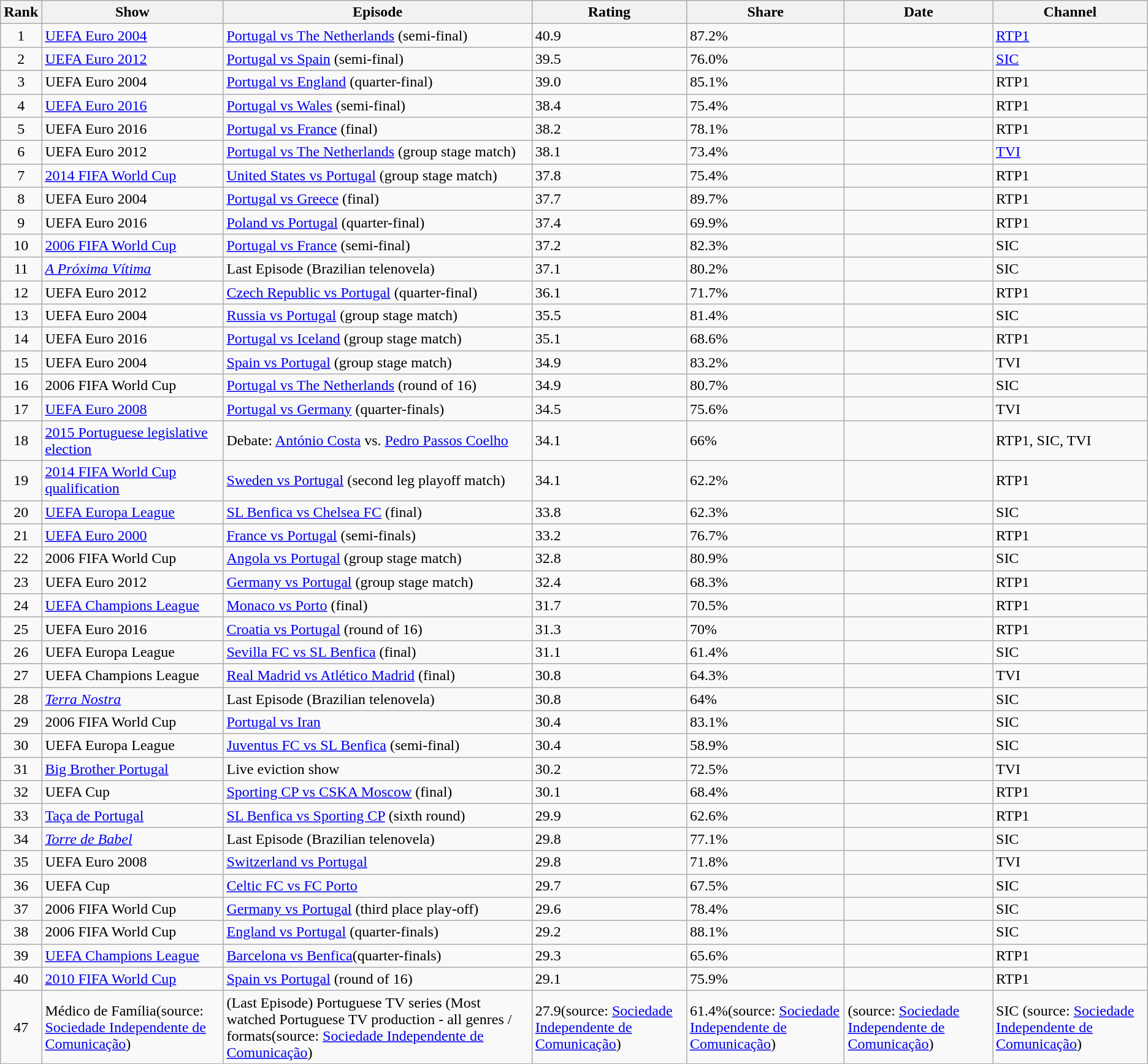<table class="sortable wikitable">
<tr>
<th>Rank</th>
<th>Show</th>
<th>Episode</th>
<th>Rating</th>
<th>Share</th>
<th>Date</th>
<th>Channel</th>
</tr>
<tr>
<td align="center">1</td>
<td><a href='#'>UEFA Euro 2004</a></td>
<td><a href='#'>Portugal vs The Netherlands</a> (semi-final)</td>
<td>40.9</td>
<td>87.2%</td>
<td></td>
<td><a href='#'>RTP1</a></td>
</tr>
<tr>
<td align="center">2</td>
<td><a href='#'>UEFA Euro 2012</a></td>
<td><a href='#'>Portugal vs Spain</a> (semi-final)</td>
<td>39.5</td>
<td>76.0%</td>
<td></td>
<td><a href='#'>SIC</a></td>
</tr>
<tr>
<td align="center">3</td>
<td>UEFA Euro 2004</td>
<td><a href='#'>Portugal vs England</a> (quarter-final)</td>
<td>39.0</td>
<td>85.1%</td>
<td></td>
<td>RTP1</td>
</tr>
<tr>
<td align="center">4</td>
<td><a href='#'>UEFA Euro 2016</a></td>
<td><a href='#'>Portugal vs Wales</a> (semi-final)</td>
<td>38.4</td>
<td>75.4%</td>
<td></td>
<td>RTP1</td>
</tr>
<tr>
<td align="center">5</td>
<td>UEFA Euro 2016</td>
<td><a href='#'>Portugal vs France</a> (final)</td>
<td>38.2</td>
<td>78.1%</td>
<td></td>
<td>RTP1</td>
</tr>
<tr>
<td align="center">6</td>
<td>UEFA Euro 2012</td>
<td><a href='#'>Portugal vs The Netherlands</a> (group stage match)</td>
<td>38.1</td>
<td>73.4%</td>
<td></td>
<td><a href='#'>TVI</a></td>
</tr>
<tr>
<td align="center">7</td>
<td><a href='#'>2014 FIFA World Cup</a></td>
<td><a href='#'>United States vs Portugal</a> (group stage match)</td>
<td>37.8</td>
<td>75.4%</td>
<td></td>
<td>RTP1</td>
</tr>
<tr>
<td align="center">8</td>
<td>UEFA Euro 2004</td>
<td><a href='#'>Portugal vs Greece</a> (final)</td>
<td>37.7</td>
<td>89.7%</td>
<td></td>
<td>RTP1</td>
</tr>
<tr>
<td align="center">9</td>
<td>UEFA Euro 2016</td>
<td><a href='#'>Poland vs Portugal</a> (quarter-final)</td>
<td>37.4</td>
<td>69.9%</td>
<td></td>
<td>RTP1</td>
</tr>
<tr>
<td align="center">10</td>
<td><a href='#'>2006 FIFA World Cup</a></td>
<td><a href='#'>Portugal vs France</a> (semi-final)</td>
<td>37.2</td>
<td>82.3%</td>
<td></td>
<td>SIC</td>
</tr>
<tr>
<td align="center">11</td>
<td><em><a href='#'>A Próxima Vítima</a></em></td>
<td>Last Episode (Brazilian telenovela)</td>
<td>37.1</td>
<td>80.2%</td>
<td></td>
<td>SIC</td>
</tr>
<tr>
<td align="center">12</td>
<td>UEFA Euro 2012</td>
<td><a href='#'>Czech Republic vs Portugal</a> (quarter-final)</td>
<td>36.1</td>
<td>71.7%</td>
<td></td>
<td>RTP1</td>
</tr>
<tr>
<td align="center">13</td>
<td>UEFA Euro 2004</td>
<td><a href='#'>Russia vs Portugal</a> (group stage match)</td>
<td>35.5</td>
<td>81.4%</td>
<td></td>
<td>SIC</td>
</tr>
<tr>
<td align="center">14</td>
<td>UEFA Euro 2016</td>
<td><a href='#'>Portugal vs Iceland</a> (group stage match)</td>
<td>35.1</td>
<td>68.6%</td>
<td></td>
<td>RTP1</td>
</tr>
<tr>
<td align="center">15</td>
<td>UEFA Euro 2004</td>
<td><a href='#'>Spain vs Portugal</a> (group stage match)</td>
<td>34.9</td>
<td>83.2%</td>
<td></td>
<td>TVI</td>
</tr>
<tr>
<td align="center">16</td>
<td>2006 FIFA World Cup</td>
<td><a href='#'>Portugal vs The Netherlands</a> (round of 16)</td>
<td>34.9</td>
<td>80.7%</td>
<td></td>
<td>SIC</td>
</tr>
<tr>
<td align="center">17</td>
<td><a href='#'>UEFA Euro 2008</a></td>
<td><a href='#'>Portugal vs Germany</a> (quarter-finals)</td>
<td>34.5</td>
<td>75.6%</td>
<td></td>
<td>TVI</td>
</tr>
<tr>
<td align="center">18</td>
<td><a href='#'>2015 Portuguese legislative election</a></td>
<td>Debate: <a href='#'>António Costa</a> vs. <a href='#'>Pedro Passos Coelho</a></td>
<td>34.1</td>
<td>66%</td>
<td></td>
<td>RTP1, SIC, TVI</td>
</tr>
<tr>
<td align="center">19</td>
<td><a href='#'>2014 FIFA World Cup qualification</a></td>
<td><a href='#'>Sweden vs Portugal</a> (second leg playoff match)</td>
<td>34.1</td>
<td>62.2%</td>
<td></td>
<td>RTP1</td>
</tr>
<tr>
<td align="center">20</td>
<td><a href='#'>UEFA Europa League</a></td>
<td><a href='#'>SL Benfica vs Chelsea FC</a> (final)</td>
<td>33.8</td>
<td>62.3%</td>
<td></td>
<td>SIC</td>
</tr>
<tr>
<td align="center">21</td>
<td><a href='#'>UEFA Euro 2000</a></td>
<td><a href='#'>France vs Portugal</a> (semi-finals)</td>
<td>33.2</td>
<td>76.7%</td>
<td></td>
<td>RTP1</td>
</tr>
<tr>
<td align="center">22</td>
<td>2006 FIFA World Cup</td>
<td><a href='#'>Angola vs Portugal</a> (group stage match)</td>
<td>32.8</td>
<td>80.9%</td>
<td></td>
<td>SIC</td>
</tr>
<tr>
<td align="center">23</td>
<td>UEFA Euro 2012</td>
<td><a href='#'>Germany vs Portugal</a> (group stage match)</td>
<td>32.4</td>
<td>68.3%</td>
<td></td>
<td>RTP1</td>
</tr>
<tr>
<td align="center">24</td>
<td><a href='#'>UEFA Champions League</a></td>
<td><a href='#'>Monaco vs Porto</a> (final)</td>
<td>31.7</td>
<td>70.5%</td>
<td></td>
<td>RTP1</td>
</tr>
<tr>
<td align="center">25</td>
<td>UEFA Euro 2016</td>
<td><a href='#'>Croatia vs Portugal</a> (round of 16)</td>
<td>31.3</td>
<td>70%</td>
<td></td>
<td>RTP1</td>
</tr>
<tr>
<td align="center">26</td>
<td>UEFA Europa League</td>
<td><a href='#'>Sevilla FC vs SL Benfica</a> (final)</td>
<td>31.1</td>
<td>61.4%</td>
<td></td>
<td>SIC</td>
</tr>
<tr>
<td align="center">27</td>
<td>UEFA Champions League</td>
<td><a href='#'>Real Madrid vs Atlético Madrid</a> (final)</td>
<td>30.8</td>
<td>64.3%</td>
<td></td>
<td>TVI</td>
</tr>
<tr>
<td align="center">28</td>
<td><em><a href='#'>Terra Nostra</a></em></td>
<td>Last Episode (Brazilian telenovela)</td>
<td>30.8</td>
<td>64%</td>
<td></td>
<td>SIC</td>
</tr>
<tr>
<td align="center">29</td>
<td>2006 FIFA World Cup</td>
<td><a href='#'>Portugal vs Iran</a></td>
<td>30.4</td>
<td>83.1%</td>
<td></td>
<td>SIC</td>
</tr>
<tr>
<td align="center">30</td>
<td>UEFA Europa League</td>
<td><a href='#'>Juventus FC vs SL Benfica</a> (semi-final)</td>
<td>30.4</td>
<td>58.9%</td>
<td></td>
<td>SIC</td>
</tr>
<tr>
<td align="center">31</td>
<td><a href='#'>Big Brother Portugal</a></td>
<td>Live eviction show</td>
<td>30.2</td>
<td>72.5%</td>
<td></td>
<td>TVI</td>
</tr>
<tr>
<td align="center">32</td>
<td>UEFA Cup</td>
<td><a href='#'>Sporting CP vs CSKA Moscow</a> (final)</td>
<td>30.1</td>
<td>68.4%</td>
<td></td>
<td>RTP1</td>
</tr>
<tr>
<td align="center">33</td>
<td><a href='#'>Taça de Portugal</a></td>
<td><a href='#'>SL Benfica vs Sporting CP</a> (sixth round)</td>
<td>29.9</td>
<td>62.6%</td>
<td></td>
<td>RTP1</td>
</tr>
<tr>
<td align="center">34</td>
<td><em><a href='#'>Torre de Babel</a></em></td>
<td>Last Episode (Brazilian telenovela)</td>
<td>29.8</td>
<td>77.1%</td>
<td></td>
<td>SIC</td>
</tr>
<tr>
<td align="center">35</td>
<td>UEFA Euro 2008</td>
<td><a href='#'>Switzerland vs Portugal</a></td>
<td>29.8</td>
<td>71.8%</td>
<td></td>
<td>TVI</td>
</tr>
<tr>
<td align="center">36</td>
<td>UEFA Cup</td>
<td><a href='#'>Celtic FC vs FC Porto</a></td>
<td>29.7</td>
<td>67.5%</td>
<td></td>
<td>SIC</td>
</tr>
<tr>
<td align="center">37</td>
<td>2006 FIFA World Cup</td>
<td><a href='#'>Germany vs Portugal</a> (third place play-off)</td>
<td>29.6</td>
<td>78.4%</td>
<td></td>
<td>SIC</td>
</tr>
<tr>
<td align="center">38</td>
<td>2006 FIFA World Cup</td>
<td><a href='#'>England vs Portugal</a> (quarter-finals)</td>
<td>29.2</td>
<td>88.1%</td>
<td></td>
<td>SIC</td>
</tr>
<tr>
<td align="center">39</td>
<td><a href='#'>UEFA Champions League</a></td>
<td><a href='#'>Barcelona vs Benfica</a>(quarter-finals)</td>
<td>29.3</td>
<td>65.6%</td>
<td></td>
<td>RTP1</td>
</tr>
<tr>
<td align="center">40</td>
<td><a href='#'>2010 FIFA World Cup</a></td>
<td><a href='#'>Spain vs Portugal</a> (round of 16)</td>
<td>29.1</td>
<td>75.9%</td>
<td></td>
<td>RTP1</td>
</tr>
<tr>
<td align="center">47</td>
<td>Médico de Família(source: <a href='#'>Sociedade Independente de Comunicação</a>)</td>
<td>(Last Episode) Portuguese TV series (Most watched Portuguese TV production - all genres / formats(source: <a href='#'>Sociedade Independente de Comunicação</a>)</td>
<td>27.9(source: <a href='#'>Sociedade Independente de Comunicação</a>)</td>
<td>61.4%(source: <a href='#'>Sociedade Independente de Comunicação</a>)</td>
<td> (source: <a href='#'>Sociedade Independente de Comunicação</a>)</td>
<td>SIC (source: <a href='#'>Sociedade Independente de Comunicação</a>)</td>
</tr>
</table>
